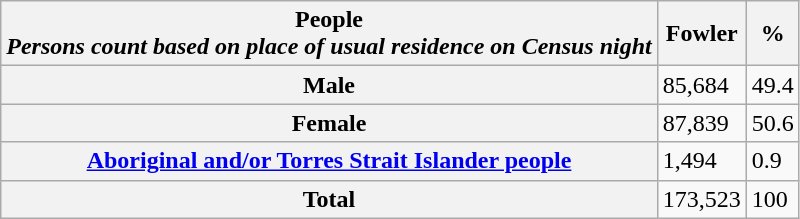<table class="wikitable">
<tr>
<th>People<br><em>Persons count based on place of usual residence on Census night</em></th>
<th>Fowler</th>
<th>%</th>
</tr>
<tr>
<th>Male</th>
<td>85,684</td>
<td>49.4</td>
</tr>
<tr>
<th>Female</th>
<td>87,839</td>
<td>50.6</td>
</tr>
<tr>
<th><a href='#'>Aboriginal and/or Torres Strait Islander people</a></th>
<td>1,494</td>
<td>0.9</td>
</tr>
<tr>
<th>Total</th>
<td>173,523</td>
<td>100</td>
</tr>
</table>
